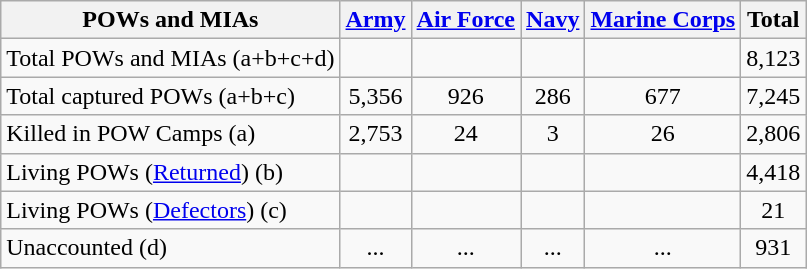<table class="wikitable" style="text-align:left">
<tr>
<th>POWs and MIAs</th>
<th><a href='#'>Army</a></th>
<th><a href='#'>Air Force</a></th>
<th><a href='#'>Navy</a></th>
<th><a href='#'>Marine Corps</a></th>
<th>Total</th>
</tr>
<tr>
<td>Total POWs and MIAs (a+b+c+d)</td>
<td align=center></td>
<td align=center></td>
<td align=center></td>
<td align=center></td>
<td align=center>8,123</td>
</tr>
<tr>
<td>Total captured POWs (a+b+c)</td>
<td align=center>5,356</td>
<td align=center>926</td>
<td align=center>286</td>
<td align=center>677</td>
<td align=center>7,245</td>
</tr>
<tr>
<td>Killed in POW Camps (a)</td>
<td align=center>2,753</td>
<td align=center>24</td>
<td align=center>3</td>
<td align=center>26</td>
<td align=center>2,806</td>
</tr>
<tr>
<td>Living POWs (<a href='#'>Returned</a>) (b)</td>
<td align=center></td>
<td align=center></td>
<td align=center></td>
<td align=center></td>
<td align=center>4,418</td>
</tr>
<tr>
<td>Living POWs (<a href='#'>Defectors</a>) (c)</td>
<td align=center></td>
<td align=center></td>
<td align=center></td>
<td align=center></td>
<td align=center>21</td>
</tr>
<tr>
<td>Unaccounted (d)</td>
<td align=center>...</td>
<td align=center>...</td>
<td align=center>...</td>
<td align=center>...</td>
<td align=center>931</td>
</tr>
</table>
